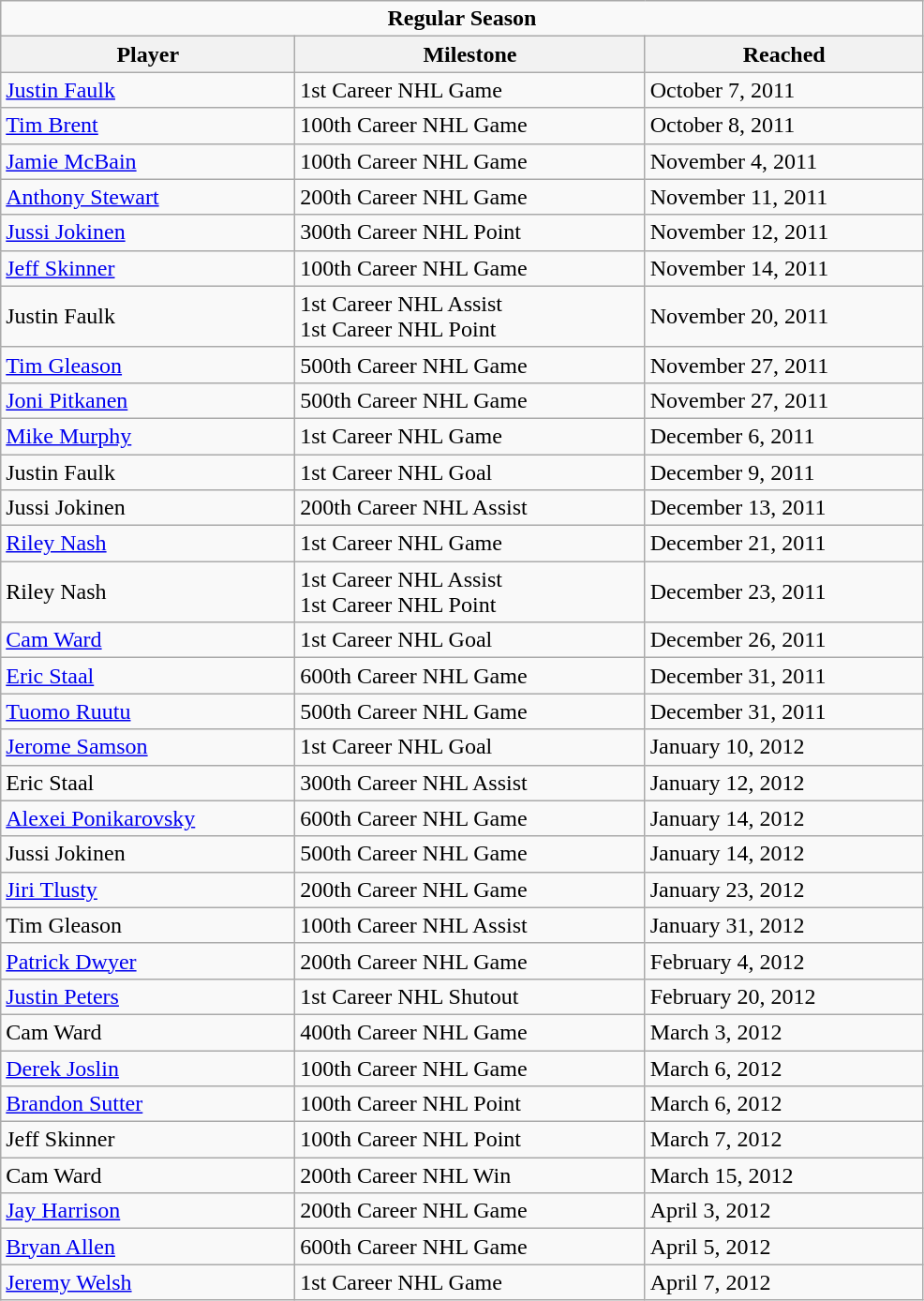<table class="wikitable" width="52%">
<tr>
<td colspan="10" align="center"><strong>Regular Season</strong></td>
</tr>
<tr>
<th>Player</th>
<th>Milestone</th>
<th>Reached</th>
</tr>
<tr>
<td><a href='#'>Justin Faulk</a></td>
<td>1st Career NHL Game</td>
<td>October 7, 2011</td>
</tr>
<tr>
<td><a href='#'>Tim Brent</a></td>
<td>100th Career NHL Game</td>
<td>October 8, 2011</td>
</tr>
<tr>
<td><a href='#'>Jamie McBain</a></td>
<td>100th Career NHL Game</td>
<td>November 4, 2011</td>
</tr>
<tr>
<td><a href='#'>Anthony Stewart</a></td>
<td>200th Career NHL Game</td>
<td>November 11, 2011</td>
</tr>
<tr>
<td><a href='#'>Jussi Jokinen</a></td>
<td>300th Career NHL Point</td>
<td>November 12, 2011</td>
</tr>
<tr>
<td><a href='#'>Jeff Skinner</a></td>
<td>100th Career NHL Game</td>
<td>November 14, 2011</td>
</tr>
<tr>
<td>Justin Faulk</td>
<td>1st Career NHL Assist<br>1st Career NHL Point</td>
<td>November 20, 2011</td>
</tr>
<tr>
<td><a href='#'>Tim Gleason</a></td>
<td>500th Career NHL Game</td>
<td>November 27, 2011</td>
</tr>
<tr>
<td><a href='#'>Joni Pitkanen</a></td>
<td>500th Career NHL Game</td>
<td>November 27, 2011</td>
</tr>
<tr>
<td><a href='#'>Mike Murphy</a></td>
<td>1st Career NHL Game</td>
<td>December 6, 2011</td>
</tr>
<tr>
<td>Justin Faulk</td>
<td>1st Career NHL Goal</td>
<td>December 9, 2011</td>
</tr>
<tr>
<td>Jussi Jokinen</td>
<td>200th Career NHL Assist</td>
<td>December 13, 2011</td>
</tr>
<tr>
<td><a href='#'>Riley Nash</a></td>
<td>1st Career NHL Game</td>
<td>December 21, 2011</td>
</tr>
<tr>
<td>Riley Nash</td>
<td>1st Career NHL Assist<br>1st Career NHL Point</td>
<td>December 23, 2011</td>
</tr>
<tr>
<td><a href='#'>Cam Ward</a></td>
<td>1st Career NHL Goal</td>
<td>December 26, 2011</td>
</tr>
<tr>
<td><a href='#'>Eric Staal</a></td>
<td>600th Career NHL Game</td>
<td>December 31, 2011</td>
</tr>
<tr>
<td><a href='#'>Tuomo Ruutu</a></td>
<td>500th Career NHL Game</td>
<td>December 31, 2011</td>
</tr>
<tr>
<td><a href='#'>Jerome Samson</a></td>
<td>1st Career NHL Goal</td>
<td>January 10, 2012</td>
</tr>
<tr>
<td>Eric Staal</td>
<td>300th Career NHL Assist</td>
<td>January 12, 2012</td>
</tr>
<tr>
<td><a href='#'>Alexei Ponikarovsky</a></td>
<td>600th Career NHL Game</td>
<td>January 14, 2012</td>
</tr>
<tr>
<td>Jussi Jokinen</td>
<td>500th Career NHL Game</td>
<td>January 14, 2012</td>
</tr>
<tr>
<td><a href='#'>Jiri Tlusty</a></td>
<td>200th Career NHL Game</td>
<td>January 23, 2012</td>
</tr>
<tr>
<td>Tim Gleason</td>
<td>100th Career NHL Assist</td>
<td>January 31, 2012</td>
</tr>
<tr>
<td><a href='#'>Patrick Dwyer</a></td>
<td>200th Career NHL Game</td>
<td>February 4, 2012</td>
</tr>
<tr>
<td><a href='#'>Justin Peters</a></td>
<td>1st Career NHL Shutout</td>
<td>February 20, 2012</td>
</tr>
<tr>
<td>Cam Ward</td>
<td>400th Career NHL Game</td>
<td>March 3, 2012</td>
</tr>
<tr>
<td><a href='#'>Derek Joslin</a></td>
<td>100th Career NHL Game</td>
<td>March 6, 2012</td>
</tr>
<tr>
<td><a href='#'>Brandon Sutter</a></td>
<td>100th Career NHL Point</td>
<td>March 6, 2012</td>
</tr>
<tr>
<td>Jeff Skinner</td>
<td>100th Career NHL Point</td>
<td>March 7, 2012</td>
</tr>
<tr>
<td>Cam Ward</td>
<td>200th Career NHL Win</td>
<td>March 15, 2012</td>
</tr>
<tr>
<td><a href='#'>Jay Harrison</a></td>
<td>200th Career NHL Game</td>
<td>April 3, 2012</td>
</tr>
<tr>
<td><a href='#'>Bryan Allen</a></td>
<td>600th Career NHL Game</td>
<td>April 5, 2012</td>
</tr>
<tr>
<td><a href='#'>Jeremy Welsh</a></td>
<td>1st Career NHL Game</td>
<td>April 7, 2012</td>
</tr>
</table>
